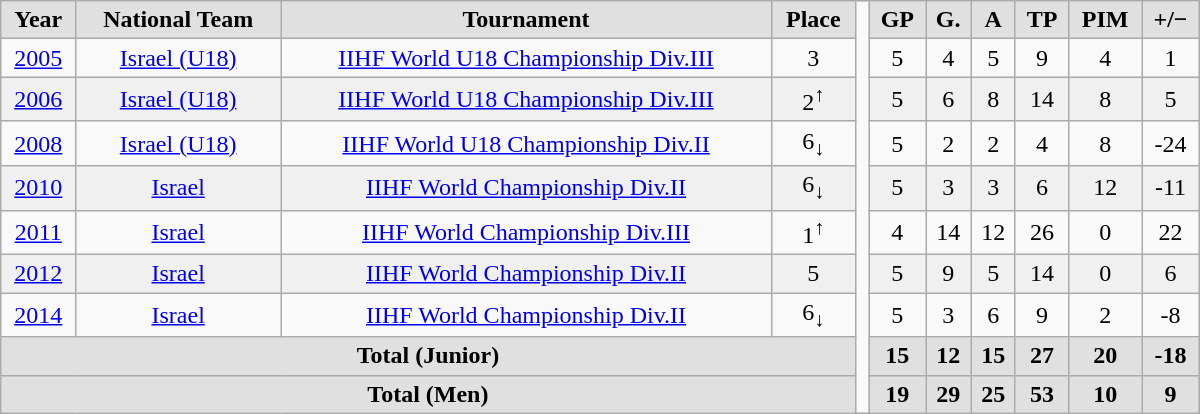<table class="wikitable toccolours" style="text-align:center; width:50em">
<tr bgcolor="#e0e0e0" style="font-weight:bold;">
<td>Year</td>
<td>National Team</td>
<td>Tournament</td>
<td>Place</td>
<td rowspan="100" bgcolor="#f9f9f9"></td>
<td>GP</td>
<td>G.</td>
<td>A</td>
<td>TP</td>
<td>PIM</td>
<td>+/−</td>
</tr>
<tr>
<td><a href='#'>2005</a></td>
<td><a href='#'>Israel (U18)</a></td>
<td><a href='#'>IIHF World U18 Championship Div.III</a></td>
<td>3</td>
<td>5</td>
<td>4</td>
<td>5</td>
<td>9</td>
<td>4</td>
<td>1</td>
</tr>
<tr bgcolor="#f0f0f0">
<td><a href='#'>2006</a></td>
<td><a href='#'>Israel (U18)</a></td>
<td><a href='#'>IIHF World U18 Championship Div.III</a></td>
<td>2<sup>↑</sup></td>
<td>5</td>
<td>6</td>
<td>8</td>
<td>14</td>
<td>8</td>
<td>5</td>
</tr>
<tr>
<td><a href='#'>2008</a></td>
<td><a href='#'>Israel (U18)</a></td>
<td><a href='#'>IIHF World U18 Championship Div.II</a></td>
<td>6<sub>↓</sub></td>
<td>5</td>
<td>2</td>
<td>2</td>
<td>4</td>
<td>8</td>
<td>-24</td>
</tr>
<tr bgcolor="#f0f0f0">
<td><a href='#'>2010</a></td>
<td><a href='#'>Israel</a></td>
<td><a href='#'>IIHF World Championship Div.II</a></td>
<td>6<sub>↓</sub></td>
<td>5</td>
<td>3</td>
<td>3</td>
<td>6</td>
<td>12</td>
<td>-11</td>
</tr>
<tr>
<td><a href='#'>2011</a></td>
<td><a href='#'>Israel</a></td>
<td><a href='#'>IIHF World Championship Div.III</a></td>
<td>1<sup>↑</sup></td>
<td>4</td>
<td>14</td>
<td>12</td>
<td>26</td>
<td>0</td>
<td>22</td>
</tr>
<tr bgcolor="#f0f0f0">
<td><a href='#'>2012</a></td>
<td><a href='#'>Israel</a></td>
<td><a href='#'>IIHF World Championship Div.II</a></td>
<td>5</td>
<td>5</td>
<td>9</td>
<td>5</td>
<td>14</td>
<td>0</td>
<td>6</td>
</tr>
<tr>
<td><a href='#'>2014</a></td>
<td><a href='#'>Israel</a></td>
<td><a href='#'>IIHF World Championship Div.II</a></td>
<td>6<sub>↓</sub></td>
<td>5</td>
<td>3</td>
<td>6</td>
<td>9</td>
<td>2</td>
<td>-8</td>
</tr>
<tr bgcolor="#e0e0e0" style="font-weight:bold;">
<td colspan=4>Total (Junior)</td>
<td>15</td>
<td>12</td>
<td>15</td>
<td>27</td>
<td>20</td>
<td>-18</td>
</tr>
<tr bgcolor="#e0e0e0" style="font-weight:bold;">
<td colspan=4>Total (Men)</td>
<td>19</td>
<td>29</td>
<td>25</td>
<td>53</td>
<td>10</td>
<td>9</td>
</tr>
</table>
